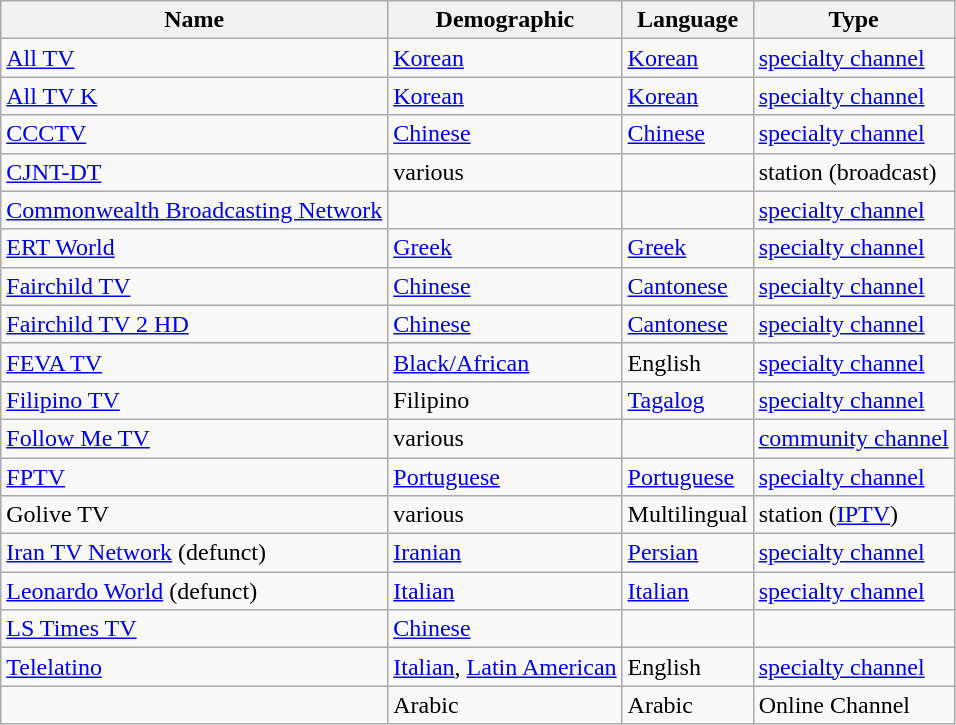<table class="wikitable">
<tr>
<th>Name</th>
<th>Demographic</th>
<th>Language</th>
<th>Type</th>
</tr>
<tr>
<td><a href='#'>All TV</a></td>
<td><a href='#'>Korean</a></td>
<td><a href='#'>Korean</a></td>
<td><a href='#'>specialty channel</a></td>
</tr>
<tr>
<td><a href='#'>All TV K</a></td>
<td><a href='#'>Korean</a></td>
<td><a href='#'>Korean</a></td>
<td><a href='#'>specialty channel</a></td>
</tr>
<tr>
<td><a href='#'>CCCTV</a></td>
<td><a href='#'>Chinese</a></td>
<td><a href='#'>Chinese</a></td>
<td><a href='#'>specialty channel</a></td>
</tr>
<tr>
<td><a href='#'>CJNT-DT</a></td>
<td>various</td>
<td></td>
<td>station (broadcast)</td>
</tr>
<tr>
<td><a href='#'>Commonwealth Broadcasting Network</a></td>
<td></td>
<td></td>
<td><a href='#'>specialty channel</a></td>
</tr>
<tr>
<td><a href='#'>ERT World</a></td>
<td><a href='#'>Greek</a></td>
<td><a href='#'>Greek</a></td>
<td><a href='#'>specialty channel</a></td>
</tr>
<tr>
<td><a href='#'>Fairchild TV</a></td>
<td><a href='#'>Chinese</a></td>
<td><a href='#'>Cantonese</a></td>
<td><a href='#'>specialty channel</a></td>
</tr>
<tr>
<td><a href='#'>Fairchild TV 2 HD</a></td>
<td><a href='#'>Chinese</a></td>
<td><a href='#'>Cantonese</a></td>
<td><a href='#'>specialty channel</a></td>
</tr>
<tr>
<td><a href='#'>FEVA TV</a></td>
<td><a href='#'>Black/African</a></td>
<td>English</td>
<td><a href='#'>specialty channel</a></td>
</tr>
<tr>
<td><a href='#'>Filipino TV</a></td>
<td>Filipino</td>
<td><a href='#'>Tagalog</a></td>
<td><a href='#'>specialty channel</a></td>
</tr>
<tr>
<td><a href='#'>Follow Me TV</a></td>
<td>various</td>
<td></td>
<td><a href='#'>community channel</a></td>
</tr>
<tr>
<td><a href='#'>FPTV</a></td>
<td><a href='#'>Portuguese</a></td>
<td><a href='#'>Portuguese</a></td>
<td><a href='#'>specialty channel</a></td>
</tr>
<tr>
<td>Golive TV</td>
<td>various</td>
<td>Multilingual</td>
<td>station (<a href='#'>IPTV</a>)</td>
</tr>
<tr>
<td><a href='#'>Iran TV Network</a> (defunct)</td>
<td><a href='#'>Iranian</a></td>
<td><a href='#'>Persian</a></td>
<td><a href='#'>specialty channel</a></td>
</tr>
<tr>
<td><a href='#'>Leonardo World</a> (defunct)</td>
<td><a href='#'>Italian</a></td>
<td><a href='#'>Italian</a></td>
<td><a href='#'>specialty channel</a></td>
</tr>
<tr>
<td><a href='#'>LS Times TV</a></td>
<td><a href='#'>Chinese</a></td>
<td></td>
<td></td>
</tr>
<tr>
<td><a href='#'>Telelatino</a></td>
<td><a href='#'>Italian</a>, <a href='#'>Latin American</a></td>
<td>English</td>
<td><a href='#'>specialty channel</a></td>
</tr>
<tr>
<td></td>
<td>Arabic</td>
<td>Arabic</td>
<td>Online Channel</td>
</tr>
</table>
